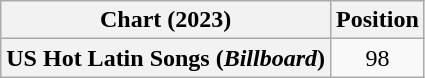<table class="wikitable plainrowheaders" style="text-align:center">
<tr>
<th scope="col">Chart (2023)</th>
<th scope="col">Position</th>
</tr>
<tr>
<th scope="row">US Hot Latin Songs (<em>Billboard</em>)</th>
<td>98</td>
</tr>
</table>
